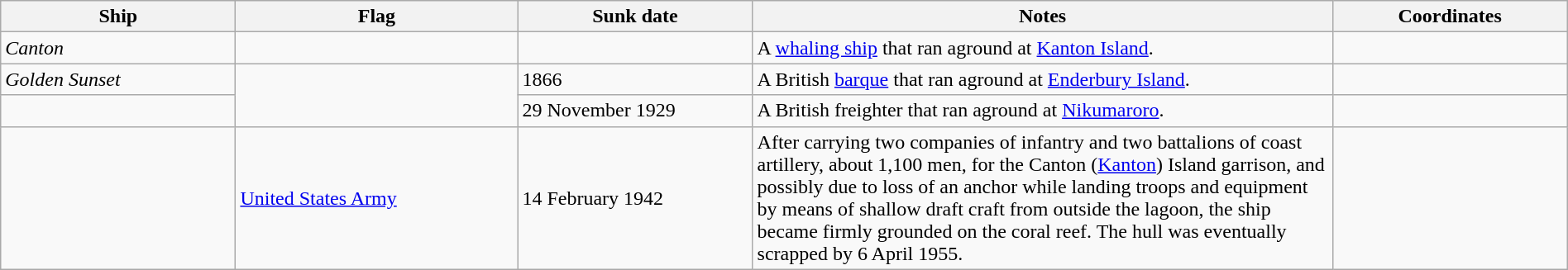<table class="wikitable" style="width:100%" |>
<tr>
<th style="width:15%">Ship</th>
<th style="width:18%">Flag</th>
<th style="width:15%">Sunk date</th>
<th style="width:37%">Notes</th>
<th style="width:15%">Coordinates</th>
</tr>
<tr>
<td><em>Canton</em></td>
<td></td>
<td></td>
<td>A <a href='#'>whaling ship</a> that ran aground at <a href='#'>Kanton Island</a>.</td>
<td></td>
</tr>
<tr>
<td><em>Golden Sunset</em></td>
<td rowspan="2"></td>
<td>1866</td>
<td>A British <a href='#'>barque</a> that ran aground at <a href='#'>Enderbury Island</a>.</td>
<td></td>
</tr>
<tr>
<td></td>
<td>29 November 1929</td>
<td>A British freighter that ran aground at <a href='#'>Nikumaroro</a>.</td>
<td></td>
</tr>
<tr>
<td></td>
<td> <a href='#'>United States Army</a></td>
<td>14 February 1942</td>
<td>After carrying two companies of infantry and two battalions of coast artillery, about 1,100 men, for the Canton (<a href='#'>Kanton</a>) Island garrison, and possibly due to loss of an anchor while landing troops and equipment by means of shallow draft craft from outside the lagoon, the ship became firmly grounded on the coral reef. The hull was eventually scrapped by 6 April 1955.</td>
<td></td>
</tr>
</table>
